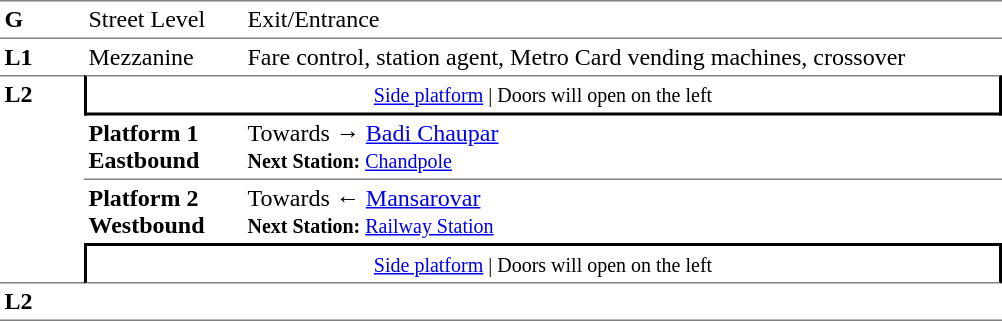<table table border=0 cellspacing=0 cellpadding=3>
<tr>
<td style="border-bottom:solid 1px grey;border-top:solid 1px grey;" width=50 valign=top><strong>G</strong></td>
<td style="border-top:solid 1px grey;border-bottom:solid 1px grey;" width=100 valign=top>Street Level</td>
<td style="border-top:solid 1px grey;border-bottom:solid 1px grey;" width=500 valign=top>Exit/Entrance</td>
</tr>
<tr>
<td valign=top><strong>L1</strong></td>
<td valign=top>Mezzanine</td>
<td valign=top>Fare control, station agent, Metro Card vending machines, crossover<br></td>
</tr>
<tr>
<td style="border-top:solid 1px grey;border-bottom:solid 1px grey;" width=50 rowspan=4 valign=top><strong>L2</strong></td>
<td style="border-top:solid 1px grey;border-right:solid 2px black;border-left:solid 2px black;border-bottom:solid 2px black;text-align:center;" colspan=2><small><a href='#'>Side platform</a> | Doors will open on the left </small></td>
</tr>
<tr>
<td style="border-bottom:solid 1px grey;" width=100><span><strong>Platform 1</strong><br><strong>Eastbound</strong></span></td>
<td style="border-bottom:solid 1px grey;" width=500>Towards → <a href='#'>Badi Chaupar</a><br><small><strong>Next Station:</strong> <a href='#'>Chandpole</a></small></td>
</tr>
<tr>
<td><span><strong>Platform 2</strong><br><strong>Westbound</strong></span></td>
<td><span></span>Towards ← <a href='#'>Mansarovar</a><br><small><strong>Next Station:</strong> <a href='#'>Railway Station</a></small></td>
</tr>
<tr>
<td style="border-top:solid 2px black;border-right:solid 2px black;border-left:solid 2px black;border-bottom:solid 1px grey;" colspan=2  align=center><small><a href='#'>Side platform</a> | Doors will open on the left </small></td>
</tr>
<tr>
<td style="border-bottom:solid 1px grey;" width=50 rowspan=2 valign=top><strong>L2</strong></td>
<td style="border-bottom:solid 1px grey;" width=100></td>
<td style="border-bottom:solid 1px grey;" width=500></td>
</tr>
<tr>
</tr>
</table>
